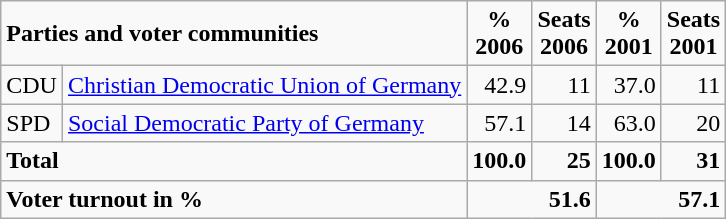<table class="wikitable">
<tr --  class="hintergrundfarbe5">
<td colspan="2"><strong>Parties and voter communities</strong></td>
<td align="center"><strong>%<br>2006</strong></td>
<td align="center"><strong>Seats<br>2006</strong></td>
<td align="center"><strong>%<br>2001</strong></td>
<td align="center"><strong>Seats<br>2001</strong></td>
</tr>
<tr --->
<td>CDU</td>
<td><a href='#'>Christian Democratic Union of Germany</a></td>
<td align="right">42.9</td>
<td align="right">11</td>
<td align="right">37.0</td>
<td align="right">11</td>
</tr>
<tr --->
<td>SPD</td>
<td><a href='#'>Social Democratic Party of Germany</a></td>
<td align="right">57.1</td>
<td align="right">14</td>
<td align="right">63.0</td>
<td align="right">20</td>
</tr>
<tr --- class="hintergrundfarbe5">
<td colspan="2"><strong>Total</strong></td>
<td align="right"><strong>100.0</strong></td>
<td align="right"><strong>25</strong></td>
<td align="right"><strong>100.0</strong></td>
<td align="right"><strong>31</strong></td>
</tr>
<tr --- class="hintergrundfarbe5">
<td colspan="2"><strong>Voter turnout in %</strong></td>
<td colspan="2" align="right"><strong>51.6</strong></td>
<td colspan="2" align="right"><strong>57.1</strong></td>
</tr>
</table>
